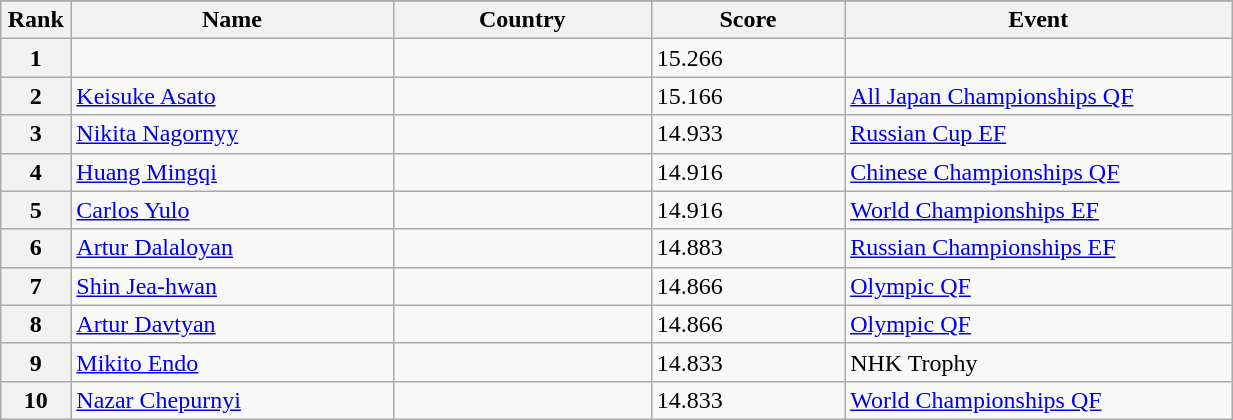<table class="wikitable sortable" style="width:65%;">
<tr>
</tr>
<tr>
<th style="text-align:center; width:5%;">Rank</th>
<th style="text-align:center; width:25%;">Name</th>
<th style="text-align:center; width:20%;">Country</th>
<th style="text-align:center; width:15%;">Score</th>
<th style="text-align:center; width:30%;">Event</th>
</tr>
<tr>
<th>1</th>
<td></td>
<td></td>
<td>15.266</td>
<td></td>
</tr>
<tr>
<th>2</th>
<td><a href='#'>Keisuke Asato</a></td>
<td></td>
<td>15.166</td>
<td><a href='#'>All Japan Championships QF</a></td>
</tr>
<tr>
<th>3</th>
<td><a href='#'>Nikita Nagornyy</a></td>
<td></td>
<td>14.933</td>
<td><a href='#'> Russian Cup EF</a></td>
</tr>
<tr>
<th>4</th>
<td><a href='#'>Huang Mingqi</a></td>
<td></td>
<td>14.916</td>
<td><a href='#'>Chinese Championships QF</a></td>
</tr>
<tr>
<th>5</th>
<td><a href='#'>Carlos Yulo</a></td>
<td></td>
<td>14.916</td>
<td><a href='#'>World Championships EF</a></td>
</tr>
<tr>
<th>6</th>
<td><a href='#'>Artur Dalaloyan</a></td>
<td></td>
<td>14.883</td>
<td><a href='#'>Russian Championships EF</a></td>
</tr>
<tr>
<th>7</th>
<td><a href='#'>Shin Jea-hwan</a></td>
<td></td>
<td>14.866</td>
<td><a href='#'>Olympic QF</a></td>
</tr>
<tr>
<th>8</th>
<td><a href='#'>Artur Davtyan</a></td>
<td></td>
<td>14.866</td>
<td><a href='#'>Olympic QF</a></td>
</tr>
<tr>
<th>9</th>
<td><a href='#'>Mikito Endo</a></td>
<td></td>
<td>14.833</td>
<td>NHK Trophy</td>
</tr>
<tr>
<th>10</th>
<td><a href='#'>Nazar Chepurnyi</a></td>
<td></td>
<td>14.833</td>
<td><a href='#'>World Championships QF</a></td>
</tr>
</table>
